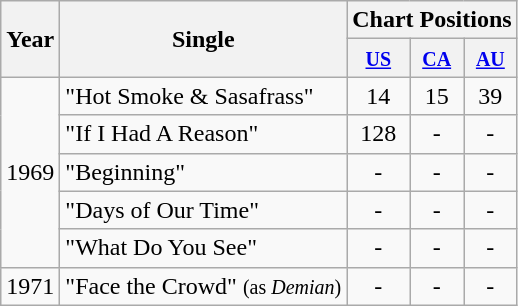<table class="wikitable">
<tr>
<th rowspan="2">Year</th>
<th rowspan="2">Single</th>
<th colspan="3">Chart Positions</th>
</tr>
<tr>
<th><small><a href='#'>US</a></small></th>
<th><small><a href='#'>CA</a></small><br></th>
<th><small><a href='#'>AU</a></small></th>
</tr>
<tr>
<td rowspan="5">1969</td>
<td>"Hot Smoke & Sasafrass"</td>
<td align="center">14</td>
<td align="center">15</td>
<td align="center">39</td>
</tr>
<tr>
<td>"If I Had A Reason"</td>
<td align="center">128</td>
<td align="center">-</td>
<td align="center">-</td>
</tr>
<tr>
<td>"Beginning"</td>
<td align="center">-</td>
<td align="center">-</td>
<td align="center">-</td>
</tr>
<tr>
<td>"Days of Our Time"</td>
<td align="center">-</td>
<td align="center">-</td>
<td align="center">-</td>
</tr>
<tr>
<td>"What Do You See"</td>
<td align="center">-</td>
<td align="center">-</td>
<td align="center">-</td>
</tr>
<tr>
<td>1971</td>
<td>"Face the Crowd" <small>(as <em>Demian</em>)</small></td>
<td align="center">-</td>
<td align="center">-</td>
<td align="center">-</td>
</tr>
</table>
